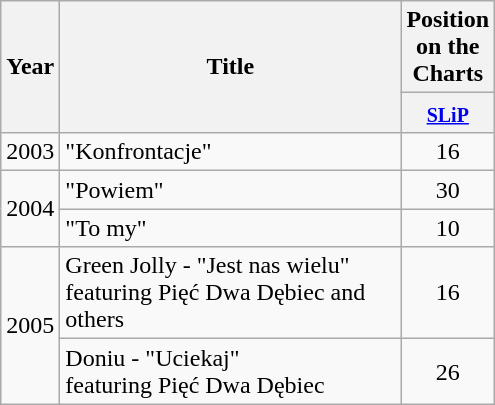<table class=wikitable style=text-align:center;>
<tr>
<th rowspan="2" style="width:30px;">Year</th>
<th rowspan="2" style="width:220px;">Title</th>
<th>Position on the Charts</th>
</tr>
<tr style="vertical-align:top;line-height:1.2">
<th width=25px><small><a href='#'>SLiP</a></small><br></th>
</tr>
<tr>
<td>2003</td>
<td align=left>"Konfrontacje"</td>
<td>16</td>
</tr>
<tr>
<td rowspan=2>2004</td>
<td align=left>"Powiem"</td>
<td>30</td>
</tr>
<tr>
<td align=left>"To my"</td>
<td>10</td>
</tr>
<tr>
<td rowspan=2>2005</td>
<td align=left>Green Jolly - "Jest nas wielu"<br>featuring Pięć Dwa Dębiec and others</td>
<td>16</td>
</tr>
<tr>
<td align=left>Doniu - "Uciekaj"<br>featuring Pięć Dwa Dębiec</td>
<td>26</td>
</tr>
</table>
